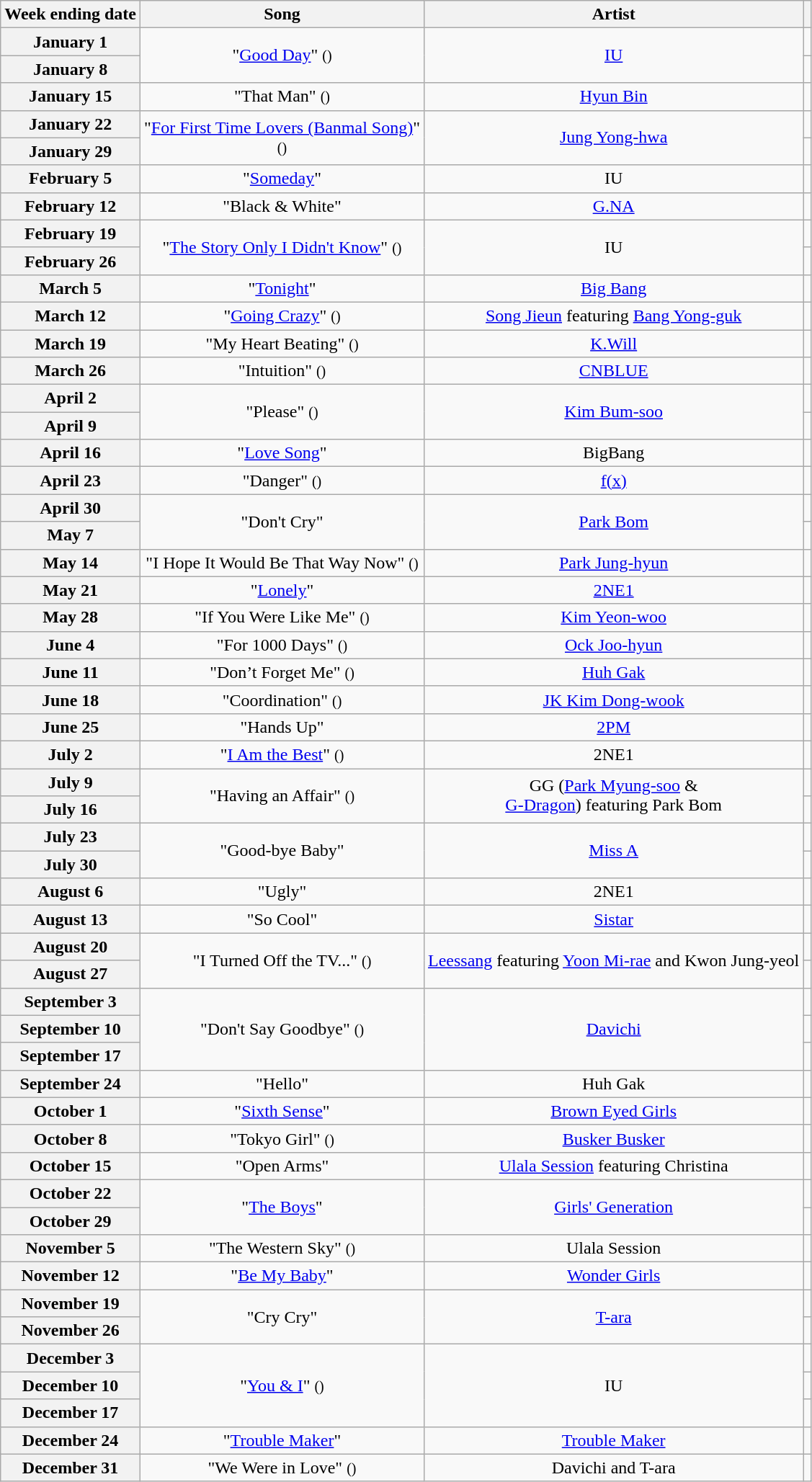<table class="wikitable plainrowheaders">
<tr>
<th>Week ending date</th>
<th>Song</th>
<th>Artist</th>
<th></th>
</tr>
<tr>
<th scope="row">January 1</th>
<td style="text-align:center;" rowspan="2">"<a href='#'>Good Day</a>" <small>()</small></td>
<td style="text-align:center;" rowspan="2"><a href='#'>IU</a></td>
<td style="text-align:center;"></td>
</tr>
<tr>
<th scope="row">January 8</th>
<td style="text-align:center;"></td>
</tr>
<tr>
<th scope="row">January 15</th>
<td style="text-align:center;">"That Man" <small>()</small></td>
<td style="text-align:center;"><a href='#'>Hyun Bin</a></td>
<td style="text-align:center;"></td>
</tr>
<tr>
<th scope="row">January 22</th>
<td style="text-align:center;" rowspan="2">"<a href='#'>For First Time Lovers (Banmal Song)</a>" <br> <small>()</small></td>
<td style="text-align:center;" rowspan="2"><a href='#'>Jung Yong-hwa</a></td>
<td style="text-align:center;"></td>
</tr>
<tr>
<th scope="row">January 29</th>
<td style="text-align:center;"></td>
</tr>
<tr>
<th scope="row">February 5</th>
<td style="text-align:center;">"<a href='#'>Someday</a>"</td>
<td style="text-align:center;">IU</td>
<td style="text-align:center;"></td>
</tr>
<tr>
<th scope="row">February 12</th>
<td style="text-align:center;">"Black & White"</td>
<td style="text-align:center;"><a href='#'>G.NA</a></td>
<td style="text-align:center;"></td>
</tr>
<tr>
<th scope="row">February 19</th>
<td style="text-align:center;" rowspan="2">"<a href='#'>The Story Only I Didn't Know</a>" <small>()</small></td>
<td style="text-align:center;" rowspan="2">IU</td>
<td style="text-align:center;"></td>
</tr>
<tr>
<th scope="row">February 26</th>
<td style="text-align:center;"></td>
</tr>
<tr>
<th scope="row">March 5</th>
<td style="text-align:center;">"<a href='#'>Tonight</a>"</td>
<td style="text-align:center;"><a href='#'>Big Bang</a></td>
<td style="text-align:center;"></td>
</tr>
<tr>
<th scope="row">March 12</th>
<td style="text-align:center;">"<a href='#'>Going Crazy</a>" <small>()</small></td>
<td style="text-align:center;"><a href='#'>Song Jieun</a> featuring <a href='#'>Bang Yong-guk</a></td>
<td style="text-align:center;"></td>
</tr>
<tr>
<th scope="row">March 19</th>
<td style="text-align:center;">"My Heart Beating" <small>()</small></td>
<td style="text-align:center;"><a href='#'>K.Will</a></td>
<td style="text-align:center;"></td>
</tr>
<tr>
<th scope="row">March 26</th>
<td style="text-align:center;">"Intuition" <small>()</small></td>
<td style="text-align:center;"><a href='#'>CNBLUE</a></td>
<td style="text-align:center;"></td>
</tr>
<tr>
<th scope="row">April 2</th>
<td style="text-align:center;" rowspan="2">"Please" <small>()</small></td>
<td style="text-align:center;" rowspan="2"><a href='#'>Kim Bum-soo</a></td>
<td style="text-align:center;"></td>
</tr>
<tr>
<th scope="row">April 9</th>
<td style="text-align:center;"></td>
</tr>
<tr>
<th scope="row">April 16</th>
<td style="text-align:center;">"<a href='#'>Love Song</a>"</td>
<td style="text-align:center;">BigBang</td>
<td style="text-align:center;"></td>
</tr>
<tr>
<th scope="row">April 23</th>
<td style="text-align:center;">"Danger" <small>()</small></td>
<td style="text-align:center;"><a href='#'>f(x)</a></td>
<td style="text-align:center;"></td>
</tr>
<tr>
<th scope="row">April 30</th>
<td style="text-align:center;" rowspan="2">"Don't Cry"</td>
<td style="text-align:center;" rowspan="2"><a href='#'>Park Bom</a></td>
<td style="text-align:center;"></td>
</tr>
<tr>
<th scope="row">May 7</th>
<td style="text-align:center;"></td>
</tr>
<tr>
<th scope="row">May 14</th>
<td style="text-align:center;">"I Hope It Would Be That Way Now" <small>()</small></td>
<td style="text-align:center;"><a href='#'>Park Jung-hyun</a></td>
<td style="text-align:center;"></td>
</tr>
<tr>
<th scope="row">May 21</th>
<td style="text-align:center;">"<a href='#'>Lonely</a>"</td>
<td style="text-align:center;"><a href='#'>2NE1</a></td>
<td style="text-align:Center;"></td>
</tr>
<tr>
<th scope="row">May 28</th>
<td style="text-align:center;">"If You Were Like Me" <small>()</small></td>
<td style="text-align:center;"><a href='#'>Kim Yeon-woo</a></td>
<td style="text-align:Center;"></td>
</tr>
<tr>
<th scope="row">June 4</th>
<td style="text-align:center;">"For 1000 Days" <small>()</small></td>
<td style="text-align:center;"><a href='#'>Ock Joo-hyun</a></td>
<td style="text-align:Center;"></td>
</tr>
<tr>
<th scope="row">June 11</th>
<td style="text-align:center;">"Don’t Forget Me" <small>()</small></td>
<td style="text-align:center;"><a href='#'>Huh Gak</a></td>
<td style="text-align:Center;"></td>
</tr>
<tr>
<th scope="row">June 18</th>
<td style="text-align:center;">"Coordination" <small>()</small></td>
<td style="text-align:center;"><a href='#'>JK Kim Dong-wook</a></td>
<td style="text-align:Center;"></td>
</tr>
<tr>
<th scope="row">June 25</th>
<td style="text-align:center;">"Hands Up"</td>
<td style="text-align:center;"><a href='#'>2PM</a></td>
<td style="text-align:Center;"></td>
</tr>
<tr>
<th scope="row">July 2</th>
<td style="text-align:center;">"<a href='#'>I Am the Best</a>" <small>()</small></td>
<td style="text-align:center;">2NE1</td>
<td style="text-align:Center;"></td>
</tr>
<tr>
<th scope="row">July 9</th>
<td style="text-align:center;" rowspan="2">"Having an Affair" <small>()</small></td>
<td style="text-align:center;" rowspan="2">GG (<a href='#'>Park Myung-soo</a> & <br> <a href='#'>G-Dragon</a>) featuring Park Bom</td>
<td style="text-align:center;"></td>
</tr>
<tr>
<th scope="row">July 16</th>
<td style="text-align:center;"></td>
</tr>
<tr>
<th scope="row">July 23</th>
<td style="text-align:center;" rowspan="2">"Good-bye Baby"</td>
<td style="text-align:center;" rowspan="2"><a href='#'>Miss A</a></td>
<td style="text-align:center;"></td>
</tr>
<tr>
<th scope="row">July 30</th>
<td style="text-align:center;"></td>
</tr>
<tr>
<th scope="row">August 6</th>
<td style="text-align:center;">"Ugly"</td>
<td style="text-align:center;">2NE1</td>
<td style="text-align:center;"></td>
</tr>
<tr>
<th scope="row">August 13</th>
<td style="text-align:center;">"So Cool"</td>
<td style="text-align:center;"><a href='#'>Sistar</a></td>
<td style="text-align:center;"></td>
</tr>
<tr>
<th scope="row">August 20</th>
<td style="text-align:center;" rowspan="2">"I Turned Off the TV..." <small>()</small></td>
<td style="text-align:center;" rowspan="2"><a href='#'>Leessang</a> featuring <a href='#'>Yoon Mi-rae</a> and Kwon Jung-yeol</td>
<td style="text-align:center;"></td>
</tr>
<tr>
<th scope="row">August 27</th>
<td style="text-align:center;"></td>
</tr>
<tr>
<th scope="row">September 3</th>
<td rowspan="3" style="text-align:center;">"Don't Say Goodbye" <small>()</small></td>
<td rowspan="3" style="text-align:center;"><a href='#'>Davichi</a></td>
<td style="text-align:center;"></td>
</tr>
<tr style="text-align:center;">
<th scope="row">September 10</th>
<td style="text-align:center;"></td>
</tr>
<tr style="text-align:center;">
<th scope="row">September 17</th>
<td style="text-align:center;"></td>
</tr>
<tr style="text-align:center;">
<th scope="row">September 24</th>
<td>"Hello"</td>
<td>Huh Gak</td>
<td style="text-align:center;"></td>
</tr>
<tr style="text-align:center;">
<th scope="row">October 1</th>
<td>"<a href='#'>Sixth Sense</a>"</td>
<td><a href='#'>Brown Eyed Girls</a></td>
<td style="text-align:center;"></td>
</tr>
<tr>
<th scope="row">October 8</th>
<td style="text-align:center;">"Tokyo Girl" <small>()</small></td>
<td style="text-align:center;"><a href='#'>Busker Busker</a></td>
<td style="text-align:center;"></td>
</tr>
<tr>
<th scope="row">October 15</th>
<td style="text-align:center;">"Open Arms"</td>
<td style="text-align:center;"><a href='#'>Ulala Session</a> featuring Christina</td>
<td style="text-align:center;"></td>
</tr>
<tr>
<th scope="row">October 22</th>
<td style="text-align:center;" rowspan="2">"<a href='#'>The Boys</a>"</td>
<td style="text-align:center;" rowspan="2"><a href='#'>Girls' Generation</a></td>
<td style="text-align:center;"></td>
</tr>
<tr style="text-align:center;">
<th scope="row">October 29</th>
<td style="text-align:center;"></td>
</tr>
<tr>
<th scope="row">November 5</th>
<td style="text-align:center;">"The Western Sky" <small>()</small></td>
<td style="text-align:center;">Ulala Session</td>
<td style="text-align:center;"></td>
</tr>
<tr>
<th scope="row">November 12</th>
<td style="text-align:center;">"<a href='#'>Be My Baby</a>"</td>
<td style="text-align:center;"><a href='#'>Wonder Girls</a></td>
<td style="text-align:center;"></td>
</tr>
<tr style="text-align:center;">
<th scope="row">November 19</th>
<td rowspan="2">"Cry Cry"</td>
<td rowspan="2"><a href='#'>T-ara</a></td>
<td style="text-align:center;"></td>
</tr>
<tr style="text-align:center;">
<th scope="row">November 26</th>
<td style="text-align:center;"></td>
</tr>
<tr>
<th scope="row">December 3</th>
<td style="text-align:center;" rowspan="3">"<a href='#'>You & I</a>" <small>()</small></td>
<td style="text-align:center;" rowspan="3">IU</td>
<td style="text-align:center;"></td>
</tr>
<tr style="text-align:center;">
<th scope="row">December 10</th>
<td style="text-align:center;"></td>
</tr>
<tr style="text-align:center;">
<th scope="row">December 17</th>
<td style="text-align:center;"></td>
</tr>
<tr>
<th scope="row">December 24</th>
<td style="text-align:center;">"<a href='#'>Trouble Maker</a>"</td>
<td style="text-align:center;"><a href='#'>Trouble Maker</a></td>
<td style="text-align:center;"></td>
</tr>
<tr>
<th scope="row">December 31</th>
<td style="text-align:center;">"We Were in Love" <small>()</small></td>
<td style="text-align:center;">Davichi and T-ara</td>
<td style="text-align:center;"></td>
</tr>
</table>
